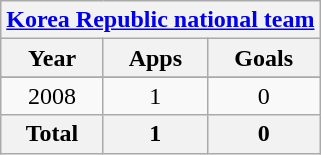<table class="wikitable" style="text-align:center">
<tr>
<th colspan=3><a href='#'>Korea Republic national team</a></th>
</tr>
<tr>
<th>Year</th>
<th>Apps</th>
<th>Goals</th>
</tr>
<tr>
</tr>
<tr>
<td>2008</td>
<td>1</td>
<td>0</td>
</tr>
<tr>
<th>Total</th>
<th>1</th>
<th>0</th>
</tr>
</table>
